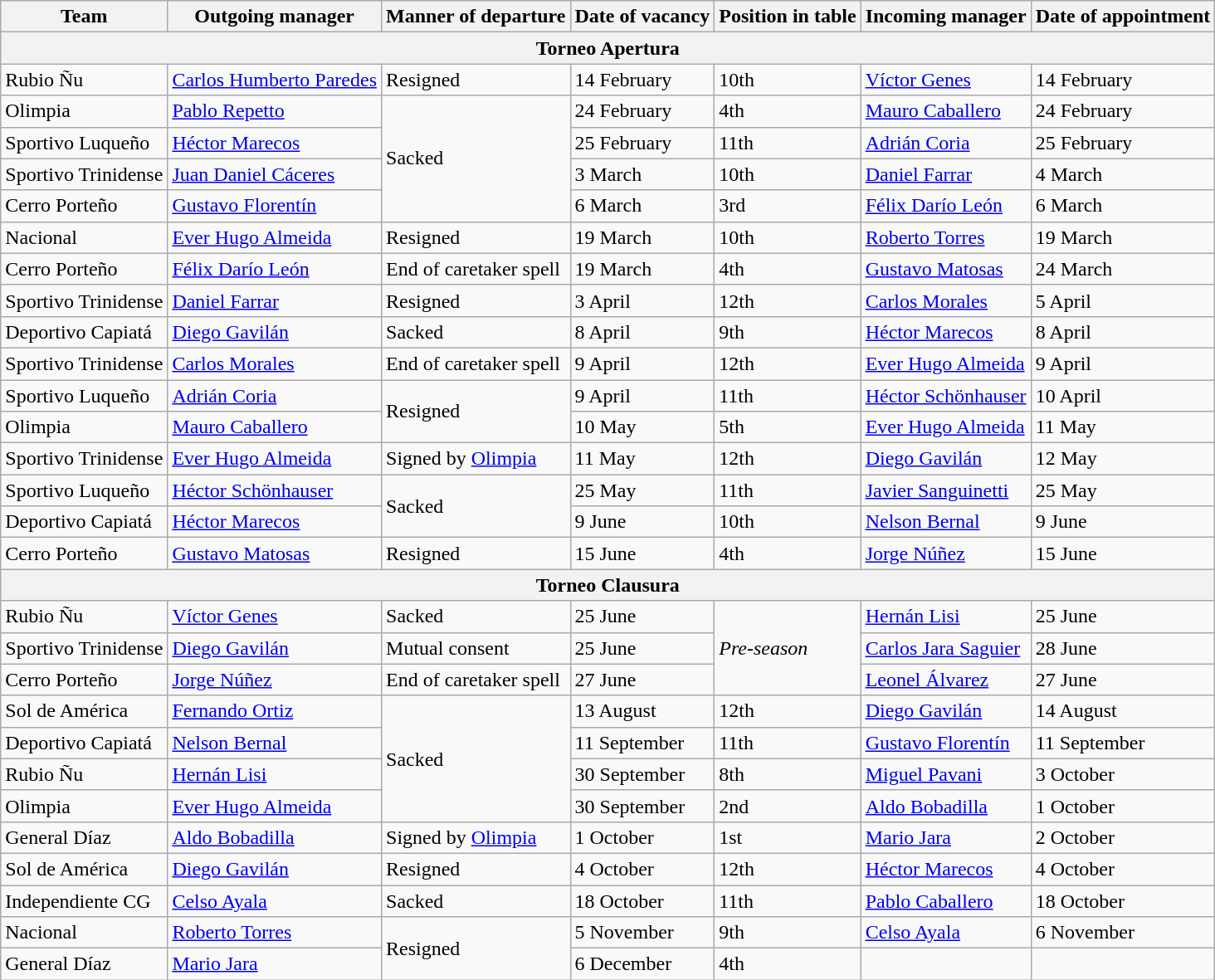<table class="wikitable sortable">
<tr>
<th>Team</th>
<th>Outgoing manager</th>
<th>Manner of departure</th>
<th>Date of vacancy</th>
<th>Position in table</th>
<th>Incoming manager</th>
<th>Date of appointment</th>
</tr>
<tr>
<th colspan=7>Torneo Apertura</th>
</tr>
<tr>
<td>Rubio Ñu</td>
<td> <a href='#'>Carlos Humberto Paredes</a></td>
<td>Resigned</td>
<td>14 February</td>
<td>10th</td>
<td> <a href='#'>Víctor Genes</a></td>
<td>14 February</td>
</tr>
<tr>
<td>Olimpia</td>
<td> <a href='#'>Pablo Repetto</a></td>
<td rowspan=4>Sacked</td>
<td>24 February</td>
<td>4th</td>
<td> <a href='#'>Mauro Caballero</a></td>
<td>24 February</td>
</tr>
<tr>
<td>Sportivo Luqueño</td>
<td> <a href='#'>Héctor Marecos</a></td>
<td>25 February</td>
<td>11th</td>
<td> <a href='#'>Adrián Coria</a></td>
<td>25 February</td>
</tr>
<tr>
<td>Sportivo Trinidense</td>
<td> <a href='#'>Juan Daniel Cáceres</a></td>
<td>3 March</td>
<td>10th</td>
<td> <a href='#'>Daniel Farrar</a></td>
<td>4 March</td>
</tr>
<tr>
<td>Cerro Porteño</td>
<td> <a href='#'>Gustavo Florentín</a></td>
<td>6 March</td>
<td>3rd</td>
<td> <a href='#'>Félix Darío León</a></td>
<td>6 March</td>
</tr>
<tr>
<td>Nacional</td>
<td> <a href='#'>Ever Hugo Almeida</a></td>
<td>Resigned</td>
<td>19 March</td>
<td>10th</td>
<td> <a href='#'>Roberto Torres</a></td>
<td>19 March</td>
</tr>
<tr>
<td>Cerro Porteño</td>
<td> <a href='#'>Félix Darío León</a></td>
<td>End of caretaker spell</td>
<td>19 March</td>
<td>4th</td>
<td> <a href='#'>Gustavo Matosas</a></td>
<td>24 March</td>
</tr>
<tr>
<td>Sportivo Trinidense</td>
<td> <a href='#'>Daniel Farrar</a></td>
<td>Resigned</td>
<td>3 April</td>
<td>12th</td>
<td> <a href='#'>Carlos Morales</a></td>
<td>5 April</td>
</tr>
<tr>
<td>Deportivo Capiatá</td>
<td> <a href='#'>Diego Gavilán</a></td>
<td>Sacked</td>
<td>8 April</td>
<td>9th</td>
<td> <a href='#'>Héctor Marecos</a></td>
<td>8 April</td>
</tr>
<tr>
<td>Sportivo Trinidense</td>
<td> <a href='#'>Carlos Morales</a></td>
<td>End of caretaker spell</td>
<td>9 April</td>
<td>12th</td>
<td> <a href='#'>Ever Hugo Almeida</a></td>
<td>9 April</td>
</tr>
<tr>
<td>Sportivo Luqueño</td>
<td> <a href='#'>Adrián Coria</a></td>
<td rowspan=2>Resigned</td>
<td>9 April</td>
<td>11th</td>
<td> <a href='#'>Héctor Schönhauser</a></td>
<td>10 April</td>
</tr>
<tr>
<td>Olimpia</td>
<td> <a href='#'>Mauro Caballero</a></td>
<td>10 May</td>
<td>5th</td>
<td> <a href='#'>Ever Hugo Almeida</a></td>
<td>11 May</td>
</tr>
<tr>
<td>Sportivo Trinidense</td>
<td> <a href='#'>Ever Hugo Almeida</a></td>
<td>Signed by <a href='#'>Olimpia</a></td>
<td>11 May</td>
<td>12th</td>
<td> <a href='#'>Diego Gavilán</a></td>
<td>12 May</td>
</tr>
<tr>
<td>Sportivo Luqueño</td>
<td> <a href='#'>Héctor Schönhauser</a></td>
<td rowspan=2>Sacked</td>
<td>25 May</td>
<td>11th</td>
<td> <a href='#'>Javier Sanguinetti</a></td>
<td>25 May</td>
</tr>
<tr>
<td>Deportivo Capiatá</td>
<td> <a href='#'>Héctor Marecos</a></td>
<td>9 June</td>
<td>10th</td>
<td> <a href='#'>Nelson Bernal</a></td>
<td>9 June</td>
</tr>
<tr>
<td>Cerro Porteño</td>
<td> <a href='#'>Gustavo Matosas</a></td>
<td>Resigned</td>
<td>15 June</td>
<td>4th</td>
<td> <a href='#'>Jorge Núñez</a></td>
<td>15 June</td>
</tr>
<tr>
<th colspan=7>Torneo Clausura</th>
</tr>
<tr>
<td>Rubio Ñu</td>
<td> <a href='#'>Víctor Genes</a></td>
<td>Sacked</td>
<td>25 June</td>
<td rowspan=3><em>Pre-season</em></td>
<td> <a href='#'>Hernán Lisi</a></td>
<td>25 June</td>
</tr>
<tr>
<td>Sportivo Trinidense</td>
<td> <a href='#'>Diego Gavilán</a></td>
<td>Mutual consent</td>
<td>25 June</td>
<td> <a href='#'>Carlos Jara Saguier</a></td>
<td>28 June</td>
</tr>
<tr>
<td>Cerro Porteño</td>
<td> <a href='#'>Jorge Núñez</a></td>
<td>End of caretaker spell</td>
<td>27 June</td>
<td> <a href='#'>Leonel Álvarez</a></td>
<td>27 June</td>
</tr>
<tr>
<td>Sol de América</td>
<td> <a href='#'>Fernando Ortiz</a></td>
<td rowspan=4>Sacked</td>
<td>13 August</td>
<td>12th</td>
<td> <a href='#'>Diego Gavilán</a></td>
<td>14 August</td>
</tr>
<tr>
<td>Deportivo Capiatá</td>
<td> <a href='#'>Nelson Bernal</a></td>
<td>11 September</td>
<td>11th</td>
<td> <a href='#'>Gustavo Florentín</a></td>
<td>11 September</td>
</tr>
<tr>
<td>Rubio Ñu</td>
<td> <a href='#'>Hernán Lisi</a></td>
<td>30 September</td>
<td>8th</td>
<td> <a href='#'>Miguel Pavani</a></td>
<td>3 October</td>
</tr>
<tr>
<td>Olimpia</td>
<td> <a href='#'>Ever Hugo Almeida</a></td>
<td>30 September</td>
<td>2nd</td>
<td> <a href='#'>Aldo Bobadilla</a></td>
<td>1 October</td>
</tr>
<tr>
<td>General Díaz</td>
<td> <a href='#'>Aldo Bobadilla</a></td>
<td>Signed by <a href='#'>Olimpia</a></td>
<td>1 October</td>
<td>1st</td>
<td> <a href='#'>Mario Jara</a></td>
<td>2 October</td>
</tr>
<tr>
<td>Sol de América</td>
<td> <a href='#'>Diego Gavilán</a></td>
<td>Resigned</td>
<td>4 October</td>
<td>12th</td>
<td> <a href='#'>Héctor Marecos</a></td>
<td>4 October</td>
</tr>
<tr>
<td>Independiente CG</td>
<td> <a href='#'>Celso Ayala</a></td>
<td>Sacked</td>
<td>18 October</td>
<td>11th</td>
<td> <a href='#'>Pablo Caballero</a></td>
<td>18 October</td>
</tr>
<tr>
<td>Nacional</td>
<td> <a href='#'>Roberto Torres</a></td>
<td rowspan=2>Resigned</td>
<td>5 November</td>
<td>9th</td>
<td> <a href='#'>Celso Ayala</a></td>
<td>6 November</td>
</tr>
<tr>
<td>General Díaz</td>
<td> <a href='#'>Mario Jara</a></td>
<td>6 December</td>
<td>4th</td>
<td></td>
<td></td>
</tr>
</table>
